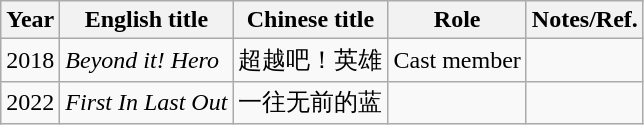<table class="wikitable">
<tr>
<th>Year</th>
<th>English title</th>
<th>Chinese title</th>
<th>Role</th>
<th>Notes/Ref.</th>
</tr>
<tr>
<td>2018</td>
<td><em>Beyond it! Hero</em></td>
<td>超越吧！英雄</td>
<td>Cast member</td>
<td></td>
</tr>
<tr>
<td>2022</td>
<td><em>First In Last Out</em></td>
<td>一往无前的蓝</td>
<td></td>
<td></td>
</tr>
</table>
